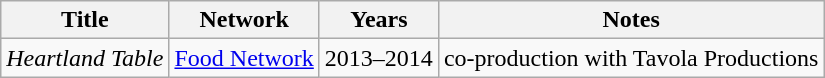<table class="wikitable sortable">
<tr>
<th>Title</th>
<th>Network</th>
<th>Years</th>
<th>Notes</th>
</tr>
<tr>
<td><em>Heartland Table</em></td>
<td><a href='#'>Food Network</a></td>
<td>2013–2014</td>
<td>co-production with Tavola Productions</td>
</tr>
</table>
